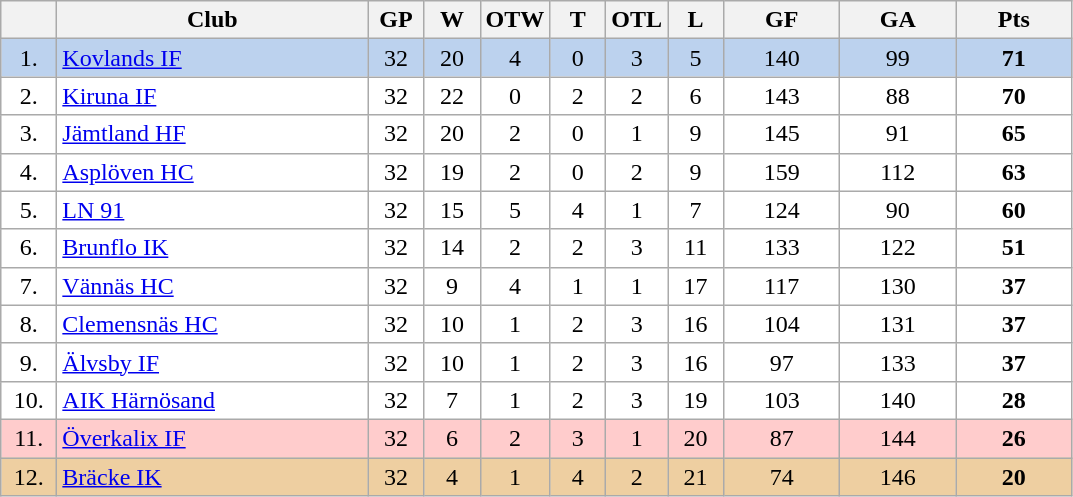<table class="wikitable">
<tr>
<th width="30"></th>
<th width="200">Club</th>
<th width="30">GP</th>
<th width="30">W</th>
<th width="30">OTW</th>
<th width="30">T</th>
<th width="30">OTL</th>
<th width="30">L</th>
<th width="70">GF</th>
<th width="70">GA</th>
<th width="70">Pts</th>
</tr>
<tr bgcolor="#BCD2EE" align="center">
<td>1.</td>
<td align="left"><a href='#'>Kovlands IF</a></td>
<td>32</td>
<td>20</td>
<td>4</td>
<td>0</td>
<td>3</td>
<td>5</td>
<td>140</td>
<td>99</td>
<td><strong>71</strong></td>
</tr>
<tr bgcolor="#FFFFFF" align="center">
<td>2.</td>
<td align="left"><a href='#'>Kiruna IF</a></td>
<td>32</td>
<td>22</td>
<td>0</td>
<td>2</td>
<td>2</td>
<td>6</td>
<td>143</td>
<td>88</td>
<td><strong>70</strong></td>
</tr>
<tr bgcolor="#FFFFFF" align="center">
<td>3.</td>
<td align="left"><a href='#'>Jämtland HF</a></td>
<td>32</td>
<td>20</td>
<td>2</td>
<td>0</td>
<td>1</td>
<td>9</td>
<td>145</td>
<td>91</td>
<td><strong>65</strong></td>
</tr>
<tr bgcolor="#FFFFFF" align="center">
<td>4.</td>
<td align="left"><a href='#'>Asplöven HC</a></td>
<td>32</td>
<td>19</td>
<td>2</td>
<td>0</td>
<td>2</td>
<td>9</td>
<td>159</td>
<td>112</td>
<td><strong>63</strong></td>
</tr>
<tr bgcolor="#FFFFFF" align="center">
<td>5.</td>
<td align="left"><a href='#'>LN 91</a></td>
<td>32</td>
<td>15</td>
<td>5</td>
<td>4</td>
<td>1</td>
<td>7</td>
<td>124</td>
<td>90</td>
<td><strong>60</strong></td>
</tr>
<tr bgcolor="#FFFFFF" align="center">
<td>6.</td>
<td align="left"><a href='#'>Brunflo IK</a></td>
<td>32</td>
<td>14</td>
<td>2</td>
<td>2</td>
<td>3</td>
<td>11</td>
<td>133</td>
<td>122</td>
<td><strong>51</strong></td>
</tr>
<tr bgcolor="#FFFFFF" align="center">
<td>7.</td>
<td align="left"><a href='#'>Vännäs HC</a></td>
<td>32</td>
<td>9</td>
<td>4</td>
<td>1</td>
<td>1</td>
<td>17</td>
<td>117</td>
<td>130</td>
<td><strong>37</strong></td>
</tr>
<tr bgcolor="#FFFFFF" align="center">
<td>8.</td>
<td align="left"><a href='#'>Clemensnäs HC</a></td>
<td>32</td>
<td>10</td>
<td>1</td>
<td>2</td>
<td>3</td>
<td>16</td>
<td>104</td>
<td>131</td>
<td><strong>37</strong></td>
</tr>
<tr bgcolor="#FFFFFF" align="center">
<td>9.</td>
<td align="left"><a href='#'>Älvsby IF</a></td>
<td>32</td>
<td>10</td>
<td>1</td>
<td>2</td>
<td>3</td>
<td>16</td>
<td>97</td>
<td>133</td>
<td><strong>37</strong></td>
</tr>
<tr bgcolor="#FFFFFF" align="center">
<td>10.</td>
<td align="left"><a href='#'>AIK Härnösand</a></td>
<td>32</td>
<td>7</td>
<td>1</td>
<td>2</td>
<td>3</td>
<td>19</td>
<td>103</td>
<td>140</td>
<td><strong>28</strong></td>
</tr>
<tr bgcolor="#FFCCCC" align="center">
<td>11.</td>
<td align="left"><a href='#'>Överkalix IF</a></td>
<td>32</td>
<td>6</td>
<td>2</td>
<td>3</td>
<td>1</td>
<td>20</td>
<td>87</td>
<td>144</td>
<td><strong>26</strong></td>
</tr>
<tr bgcolor="#EECFA1" align="center">
<td>12.</td>
<td align="left"><a href='#'>Bräcke IK</a></td>
<td>32</td>
<td>4</td>
<td>1</td>
<td>4</td>
<td>2</td>
<td>21</td>
<td>74</td>
<td>146</td>
<td><strong>20</strong></td>
</tr>
</table>
